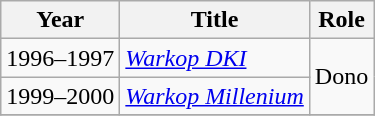<table class="wikitable">
<tr>
<th>Year</th>
<th>Title</th>
<th>Role</th>
</tr>
<tr>
<td align=center>1996–1997</td>
<td><em><a href='#'>Warkop DKI</a></em></td>
<td rowspan=2>Dono</td>
</tr>
<tr>
<td align=center>1999–2000</td>
<td><em><a href='#'>Warkop Millenium</a></em></td>
</tr>
<tr>
</tr>
</table>
